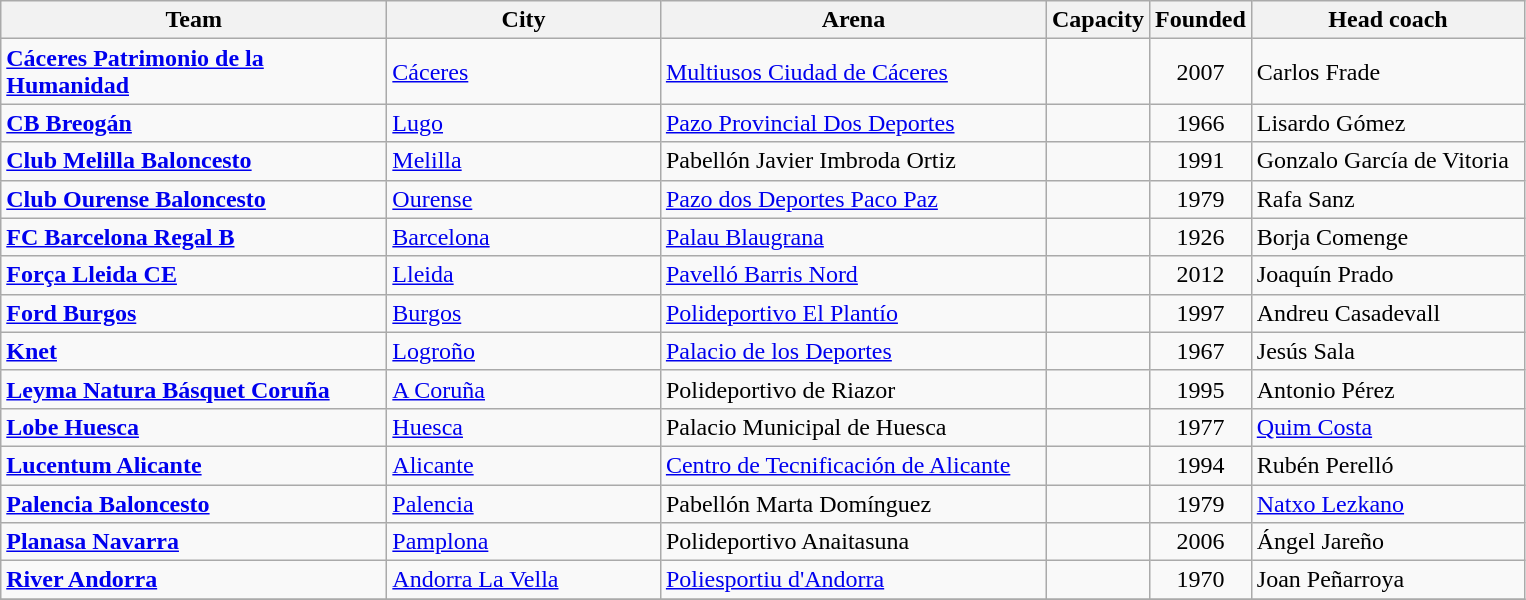<table class="wikitable sortable">
<tr>
<th width=250>Team</th>
<th width=175>City</th>
<th width=250>Arena</th>
<th width=60>Capacity</th>
<th width=50>Founded</th>
<th width=175>Head coach</th>
</tr>
<tr>
<td><strong><a href='#'>Cáceres Patrimonio de la Humanidad</a></strong></td>
<td><a href='#'>Cáceres</a></td>
<td><a href='#'>Multiusos Ciudad de Cáceres</a></td>
<td></td>
<td align=center>2007</td>
<td> Carlos Frade</td>
</tr>
<tr>
<td><strong><a href='#'>CB Breogán</a></strong></td>
<td><a href='#'>Lugo</a></td>
<td><a href='#'>Pazo Provincial Dos Deportes</a></td>
<td></td>
<td align=center>1966</td>
<td> Lisardo Gómez</td>
</tr>
<tr>
<td><strong><a href='#'>Club Melilla Baloncesto</a></strong></td>
<td><a href='#'>Melilla</a></td>
<td>Pabellón Javier Imbroda Ortiz</td>
<td></td>
<td align=center>1991</td>
<td> Gonzalo García de Vitoria</td>
</tr>
<tr>
<td><strong><a href='#'>Club Ourense Baloncesto</a></strong></td>
<td><a href='#'>Ourense</a></td>
<td><a href='#'>Pazo dos Deportes Paco Paz</a></td>
<td></td>
<td align=center>1979</td>
<td> Rafa Sanz</td>
</tr>
<tr>
<td><strong><a href='#'>FC Barcelona Regal B</a></strong></td>
<td><a href='#'>Barcelona</a></td>
<td><a href='#'>Palau Blaugrana</a></td>
<td></td>
<td align=center>1926</td>
<td> Borja Comenge</td>
</tr>
<tr>
<td><strong><a href='#'>Força Lleida CE</a></strong></td>
<td><a href='#'>Lleida</a></td>
<td><a href='#'>Pavelló Barris Nord</a></td>
<td></td>
<td align=center>2012</td>
<td> Joaquín Prado</td>
</tr>
<tr>
<td><strong><a href='#'>Ford Burgos</a></strong></td>
<td><a href='#'>Burgos</a></td>
<td><a href='#'>Polideportivo El Plantío</a></td>
<td></td>
<td align=center>1997</td>
<td> Andreu Casadevall</td>
</tr>
<tr>
<td><strong><a href='#'>Knet</a></strong></td>
<td><a href='#'>Logroño</a></td>
<td><a href='#'>Palacio de los Deportes</a></td>
<td></td>
<td align=center>1967</td>
<td> Jesús Sala</td>
</tr>
<tr>
<td><strong><a href='#'>Leyma Natura Básquet Coruña</a></strong></td>
<td><a href='#'>A Coruña</a></td>
<td>Polideportivo de Riazor</td>
<td></td>
<td align=center>1995</td>
<td> Antonio Pérez</td>
</tr>
<tr>
<td><strong><a href='#'>Lobe Huesca</a></strong></td>
<td><a href='#'>Huesca</a></td>
<td>Palacio Municipal de Huesca</td>
<td></td>
<td align=center>1977</td>
<td> <a href='#'>Quim Costa</a></td>
</tr>
<tr>
<td><strong><a href='#'>Lucentum Alicante</a></strong></td>
<td><a href='#'>Alicante</a></td>
<td><a href='#'>Centro de Tecnificación de Alicante</a></td>
<td></td>
<td align=center>1994</td>
<td> Rubén Perelló</td>
</tr>
<tr>
<td><strong><a href='#'>Palencia Baloncesto</a></strong></td>
<td><a href='#'>Palencia</a></td>
<td>Pabellón Marta Domínguez</td>
<td></td>
<td align=center>1979</td>
<td> <a href='#'>Natxo Lezkano</a></td>
</tr>
<tr>
<td><strong><a href='#'>Planasa Navarra</a></strong></td>
<td><a href='#'>Pamplona</a></td>
<td>Polideportivo Anaitasuna</td>
<td></td>
<td align=center>2006</td>
<td> Ángel Jareño</td>
</tr>
<tr>
<td><strong><a href='#'>River Andorra</a></strong></td>
<td><a href='#'>Andorra La Vella</a></td>
<td><a href='#'>Poliesportiu d'Andorra</a></td>
<td></td>
<td align=center>1970</td>
<td> Joan Peñarroya</td>
</tr>
<tr>
</tr>
</table>
